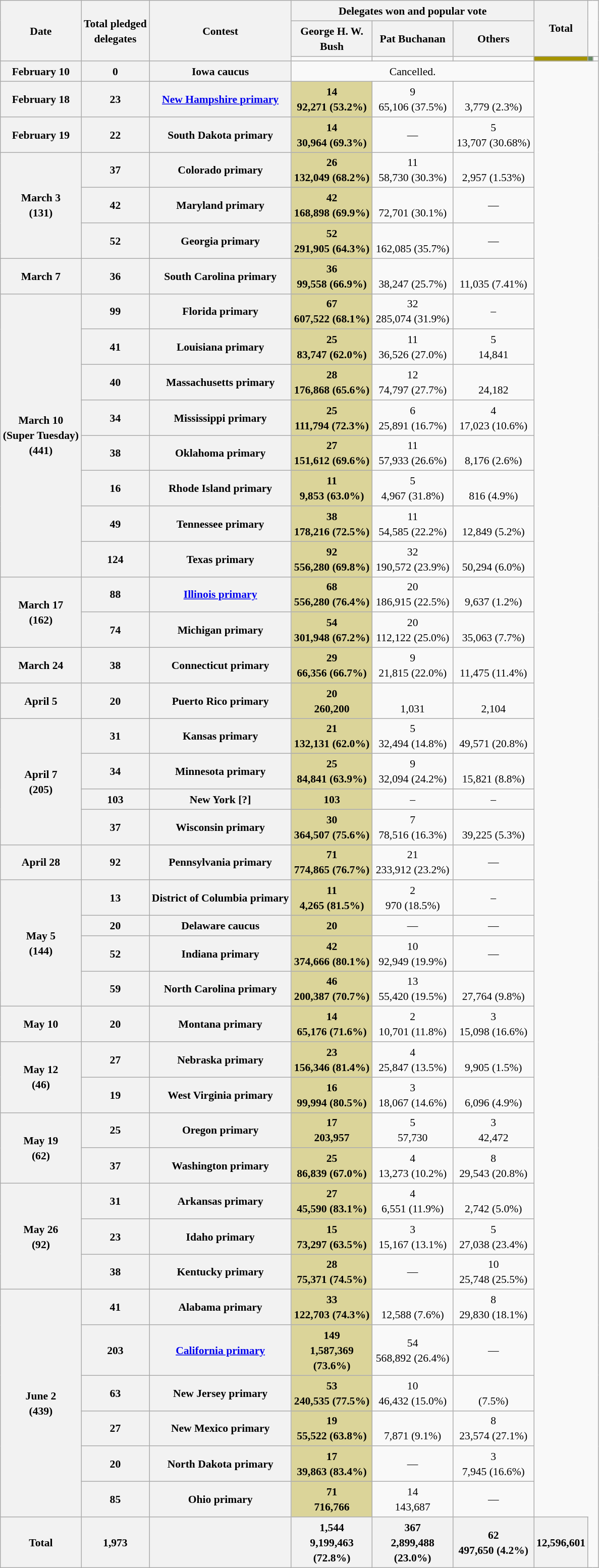<table class="wikitable sortable" style="text-align:center;font-size:90%;line-height:20px">
<tr>
<th rowspan="3">Date<br></th>
<th rowspan="3">Total pledged<br>delegates</th>
<th rowspan="3">Contest</th>
<th colspan="3">Delegates won and popular vote</th>
<th rowspan="2">Total</th>
</tr>
<tr>
<th style="width:100px;">George H. W. Bush</th>
<th style="width:100px;">Pat Buchanan</th>
<th style="width:100px;">Others</th>
</tr>
<tr>
<td></td>
<td></td>
<td></td>
<td style="background:#a59400;"></td>
<td style="background:#668c63;"></td>
<td></td>
</tr>
<tr>
<th>February 10</th>
<th>0</th>
<th>Iowa caucus</th>
<td colspan="3">Cancelled.</td>
</tr>
<tr>
<th>February 18</th>
<th>23</th>
<th><a href='#'>New Hampshire primary</a></th>
<td style="background:#DBD499;"><strong>14<br>92,271 (53.2%)</strong></td>
<td>9<br>65,106 (37.5%)</td>
<td><br>3,779 (2.3%)</td>
</tr>
<tr>
<th>February 19</th>
<th>22</th>
<th>South Dakota primary</th>
<td style="background:#DBD499;"><strong>14<br>30,964 (69.3%)</strong></td>
<td>—</td>
<td>5<br>13,707 (30.68%)</td>
</tr>
<tr>
<th rowspan="3">March 3<br>(131)</th>
<th>37</th>
<th>Colorado primary</th>
<td style="background:#DBD499;"><strong>26<br>132,049 (68.2%)</strong></td>
<td>11<br>58,730 (30.3%)</td>
<td><br>2,957 (1.53%)</td>
</tr>
<tr>
<th>42</th>
<th>Maryland primary</th>
<td style="background:#DBD499;"><strong>42<br>168,898 (69.9%)</strong></td>
<td><br>72,701 (30.1%)</td>
<td>—</td>
</tr>
<tr>
<th>52</th>
<th>Georgia primary</th>
<td style="background:#DBD499;"><strong>52<br>291,905 (64.3%)</strong></td>
<td><br>162,085 (35.7%)</td>
<td>—</td>
</tr>
<tr>
<th>March 7</th>
<th>36</th>
<th>South Carolina primary</th>
<td style="background:#DBD499;"><strong> 36<br>99,558 (66.9%)</strong></td>
<td><br>38,247 (25.7%)</td>
<td><br>11,035 (7.41%)</td>
</tr>
<tr>
<th rowspan="8">March 10<br>(Super Tuesday)<br>(441)</th>
<th>99</th>
<th>Florida primary</th>
<td style="background:#DBD499;"><strong> 67<br>607,522 (68.1%)</strong></td>
<td>32<br>285,074 (31.9%)</td>
<td>–</td>
</tr>
<tr>
<th>41</th>
<th>Louisiana primary</th>
<td style="background:#DBD499;"><strong>25<br>83,747 (62.0%)</strong></td>
<td>11<br>36,526 (27.0%)</td>
<td>5<br>14,841</td>
</tr>
<tr>
<th>40</th>
<th>Massachusetts primary</th>
<td style="background:#DBD499;"><strong>28<br>176,868 (65.6%)</strong></td>
<td>12<br>74,797 (27.7%)</td>
<td><br>24,182</td>
</tr>
<tr>
<th>34</th>
<th>Mississippi primary</th>
<td style="background:#DBD499;"><strong>25<br>111,794 (72.3%)</strong></td>
<td>6<br>25,891 (16.7%)</td>
<td>4<br>17,023 (10.6%)</td>
</tr>
<tr>
<th>38</th>
<th>Oklahoma primary</th>
<td style="background:#DBD499;"><strong>27<br>151,612 (69.6%)</strong></td>
<td>11<br>57,933 (26.6%)</td>
<td><br>8,176 (2.6%)</td>
</tr>
<tr>
<th>16</th>
<th>Rhode Island primary</th>
<td style="background:#DBD499;"><strong>11<br>9,853 (63.0%)</strong></td>
<td>5<br>4,967 (31.8%)</td>
<td><br>816 (4.9%)</td>
</tr>
<tr>
<th>49</th>
<th>Tennessee primary</th>
<td style="background:#DBD499;"><strong>38<br>178,216 (72.5%)</strong></td>
<td>11<br>54,585 (22.2%)</td>
<td><br>12,849 (5.2%)</td>
</tr>
<tr>
<th>124</th>
<th>Texas primary</th>
<td style="background:#DBD499;"><strong>92<br>556,280 (69.8%)</strong></td>
<td>32<br>190,572 (23.9%)</td>
<td><br>50,294 (6.0%)</td>
</tr>
<tr>
<th rowspan="2">March 17<br>(162)</th>
<th>88</th>
<th><a href='#'>Illinois primary</a></th>
<td style="background:#DBD499;"><strong>68<br>556,280 (76.4%)</strong></td>
<td>20<br>186,915 (22.5%)</td>
<td><br>9,637 (1.2%)</td>
</tr>
<tr>
<th>74</th>
<th>Michigan primary</th>
<td style="background:#DBD499;"><strong>54<br>301,948 (67.2%)</strong></td>
<td>20<br>112,122 (25.0%)</td>
<td><br>35,063 (7.7%)</td>
</tr>
<tr>
<th>March 24</th>
<th>38</th>
<th>Connecticut primary</th>
<td style="background:#DBD499;"><strong>29<br>66,356 (66.7%)</strong></td>
<td>9<br>21,815 (22.0%)</td>
<td><br>11,475 (11.4%)</td>
</tr>
<tr>
<th>April 5</th>
<th>20</th>
<th>Puerto Rico primary</th>
<td style="background:#DBD499;"><strong>20<br>260,200</strong></td>
<td><br>1,031</td>
<td><br>2,104</td>
</tr>
<tr>
<th rowspan="4">April 7<br>(205)</th>
<th>31</th>
<th>Kansas primary</th>
<td style="background:#DBD499;"><strong>21<br>132,131 (62.0%)</strong></td>
<td>5<br>32,494 (14.8%)</td>
<td><br>49,571 (20.8%)</td>
</tr>
<tr>
<th>34</th>
<th>Minnesota primary</th>
<td style="background:#DBD499;"><strong>25<br>84,841 (63.9%)</strong></td>
<td>9<br>32,094 (24.2%)</td>
<td><br>15,821 (8.8%)</td>
</tr>
<tr>
<th>103</th>
<th>New York [?]</th>
<td style="background:#DBD499;"><strong>103</strong></td>
<td>–</td>
<td>–</td>
</tr>
<tr>
<th>37</th>
<th>Wisconsin primary</th>
<td style="background:#DBD499;"><strong>30<br>364,507 (75.6%)</strong></td>
<td>7<br>78,516 (16.3%)</td>
<td><br>39,225 (5.3%)</td>
</tr>
<tr>
<th>April 28</th>
<th>92</th>
<th>Pennsylvania primary</th>
<td style="background:#DBD499;"><strong>71<br>774,865 (76.7%)</strong></td>
<td>21<br>233,912 (23.2%)</td>
<td>—</td>
</tr>
<tr>
<th rowspan="4">May 5<br>(144)</th>
<th>13</th>
<th>District of Columbia primary</th>
<td style="background:#DBD499;"><strong>11<br>4,265 (81.5%)</strong></td>
<td>2<br>970 (18.5%)</td>
<td>–</td>
</tr>
<tr>
<th>20</th>
<th>Delaware caucus</th>
<td style="background:#DBD499;"><strong>20</strong></td>
<td>—</td>
<td>—</td>
</tr>
<tr>
<th>52</th>
<th>Indiana primary</th>
<td style="background:#DBD499;"><strong>42<br>374,666 (80.1%)</strong></td>
<td>10<br>92,949 (19.9%)</td>
<td>—</td>
</tr>
<tr>
<th>59</th>
<th>North Carolina primary</th>
<td style="background:#DBD499;"><strong>46<br>200,387 (70.7%)</strong></td>
<td>13<br>55,420 (19.5%)</td>
<td><br>27,764 (9.8%)</td>
</tr>
<tr>
<th>May 10</th>
<th>20</th>
<th>Montana primary</th>
<td style="background:#DBD499;"><strong>14<br>65,176 (71.6%)</strong></td>
<td>2<br>10,701 (11.8%)</td>
<td>3<br>15,098 (16.6%)</td>
</tr>
<tr>
<th rowspan="2">May 12<br>(46)</th>
<th>27</th>
<th>Nebraska primary</th>
<td style="background:#DBD499;"><strong>23<br>156,346 (81.4%)</strong></td>
<td>4<br>25,847 (13.5%)</td>
<td><br>9,905 (1.5%)</td>
</tr>
<tr>
<th>19</th>
<th>West Virginia primary</th>
<td style="background:#DBD499;"><strong>16<br>99,994 (80.5%)</strong></td>
<td>3<br>18,067 (14.6%)</td>
<td><br>6,096 (4.9%)</td>
</tr>
<tr>
<th rowspan="2">May 19<br>(62)</th>
<th>25</th>
<th>Oregon primary</th>
<td style="background:#DBD499;"><strong>17<br>203,957</strong></td>
<td>5<br>57,730</td>
<td>3<br>42,472</td>
</tr>
<tr>
<th>37</th>
<th>Washington primary</th>
<td style="background:#DBD499;"><strong>25<br>86,839 (67.0%)</strong></td>
<td>4<br>13,273 (10.2%)</td>
<td>8<br>29,543 (20.8%)</td>
</tr>
<tr>
<th rowspan="3">May 26<br>(92)</th>
<th>31</th>
<th>Arkansas primary</th>
<td style="background:#DBD499;"><strong>27<br>45,590 (83.1%)</strong></td>
<td>4<br>6,551 (11.9%)</td>
<td><br>2,742 (5.0%)</td>
</tr>
<tr>
<th>23</th>
<th>Idaho primary</th>
<td style="background:#DBD499;"><strong>15<br>73,297 (63.5%)</strong></td>
<td>3<br>15,167 (13.1%)</td>
<td>5<br>27,038 (23.4%)</td>
</tr>
<tr>
<th>38</th>
<th>Kentucky primary</th>
<td style="background:#DBD499;"><strong>28<br>75,371 (74.5%)</strong></td>
<td>—</td>
<td>10<br>25,748 (25.5%)</td>
</tr>
<tr>
<th rowspan="6">June 2<br>(439)</th>
<th>41</th>
<th>Alabama primary</th>
<td style="background:#DBD499;"><strong>33<br>122,703 (74.3%)</strong></td>
<td><br>12,588 (7.6%)</td>
<td>8<br>29,830 (18.1%)</td>
</tr>
<tr>
<th>203</th>
<th><a href='#'>California primary</a></th>
<td style="background:#DBD499;"><strong>149<br>1,587,369 (73.6%)</strong></td>
<td>54<br>568,892 (26.4%)</td>
<td>—</td>
</tr>
<tr>
<th>63</th>
<th>New Jersey primary</th>
<td style="background:#DBD499;"><strong>53<br>240,535 (77.5%)</strong></td>
<td>10<br>46,432 (15.0%)</td>
<td><br>(7.5%)</td>
</tr>
<tr>
<th>27</th>
<th>New Mexico primary</th>
<td style="background:#DBD499;"><strong>19<br>55,522 (63.8%)</strong></td>
<td><br>7,871 (9.1%)</td>
<td>8<br>23,574 (27.1%)</td>
</tr>
<tr>
<th>20</th>
<th>North Dakota primary</th>
<td style="background:#DBD499;"><strong>17<br>39,863 (83.4%)</strong></td>
<td>—</td>
<td>3<br>7,945 (16.6%)</td>
</tr>
<tr>
<th>85</th>
<th>Ohio primary</th>
<td style="background:#DBD499;"><strong>71<br>716,766</strong></td>
<td>14<br>143,687</td>
<td>—</td>
</tr>
<tr>
<th>Total</th>
<th>1,973</th>
<th></th>
<th>1,544<br>9,199,463 (72.8%)</th>
<th>367<br>2,899,488 (23.0%)</th>
<th>62<br>497,650 (4.2%)</th>
<th>12,596,601</th>
</tr>
</table>
